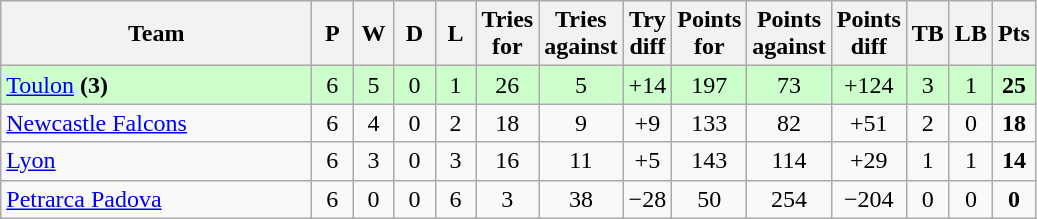<table class="wikitable" style="text-align: center;">
<tr>
<th style="width:200px;">Team</th>
<th width="20">P</th>
<th width="20">W</th>
<th width="20">D</th>
<th width="20">L</th>
<th width="20">Tries for</th>
<th width="20">Tries against</th>
<th width="20">Try diff</th>
<th width="20">Points for</th>
<th width="20">Points against</th>
<th width="25">Points diff</th>
<th width="20">TB</th>
<th width="20">LB</th>
<th width="20">Pts</th>
</tr>
<tr bgcolor="#ccffcc">
<td align=left> <a href='#'>Toulon</a> <strong>(3)</strong></td>
<td>6</td>
<td>5</td>
<td>0</td>
<td>1</td>
<td>26</td>
<td>5</td>
<td>+14</td>
<td>197</td>
<td>73</td>
<td>+124</td>
<td>3</td>
<td>1</td>
<td><strong>25</strong></td>
</tr>
<tr>
<td align=left> <a href='#'>Newcastle Falcons</a></td>
<td>6</td>
<td>4</td>
<td>0</td>
<td>2</td>
<td>18</td>
<td>9</td>
<td>+9</td>
<td>133</td>
<td>82</td>
<td>+51</td>
<td>2</td>
<td>0</td>
<td><strong>18</strong></td>
</tr>
<tr>
<td align=left> <a href='#'>Lyon</a></td>
<td>6</td>
<td>3</td>
<td>0</td>
<td>3</td>
<td>16</td>
<td>11</td>
<td>+5</td>
<td>143</td>
<td>114</td>
<td>+29</td>
<td>1</td>
<td>1</td>
<td><strong>14</strong></td>
</tr>
<tr>
<td align=left> <a href='#'>Petrarca Padova</a></td>
<td>6</td>
<td>0</td>
<td>0</td>
<td>6</td>
<td>3</td>
<td>38</td>
<td>−28</td>
<td>50</td>
<td>254</td>
<td>−204</td>
<td>0</td>
<td>0</td>
<td><strong>0</strong></td>
</tr>
</table>
